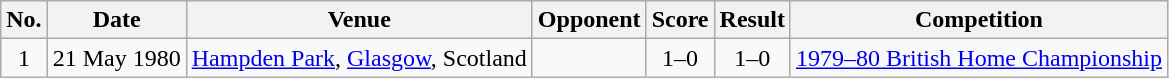<table class="wikitable sortable">
<tr>
<th scope="col">No.</th>
<th scope="col">Date</th>
<th scope="col">Venue</th>
<th scope="col">Opponent</th>
<th scope="col">Score</th>
<th scope="col">Result</th>
<th scope="col">Competition</th>
</tr>
<tr>
<td align="center">1</td>
<td>21 May 1980</td>
<td><a href='#'>Hampden Park</a>, <a href='#'>Glasgow</a>, Scotland</td>
<td></td>
<td align="center">1–0</td>
<td align="center">1–0</td>
<td><a href='#'>1979–80 British Home Championship</a></td>
</tr>
</table>
